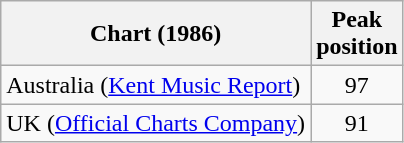<table class="wikitable">
<tr>
<th>Chart (1986)</th>
<th>Peak<br>position</th>
</tr>
<tr>
<td>Australia (<a href='#'>Kent Music Report</a>)</td>
<td style="text-align:center;">97</td>
</tr>
<tr>
<td>UK (<a href='#'>Official Charts Company</a>)</td>
<td style="text-align:center;">91</td>
</tr>
</table>
